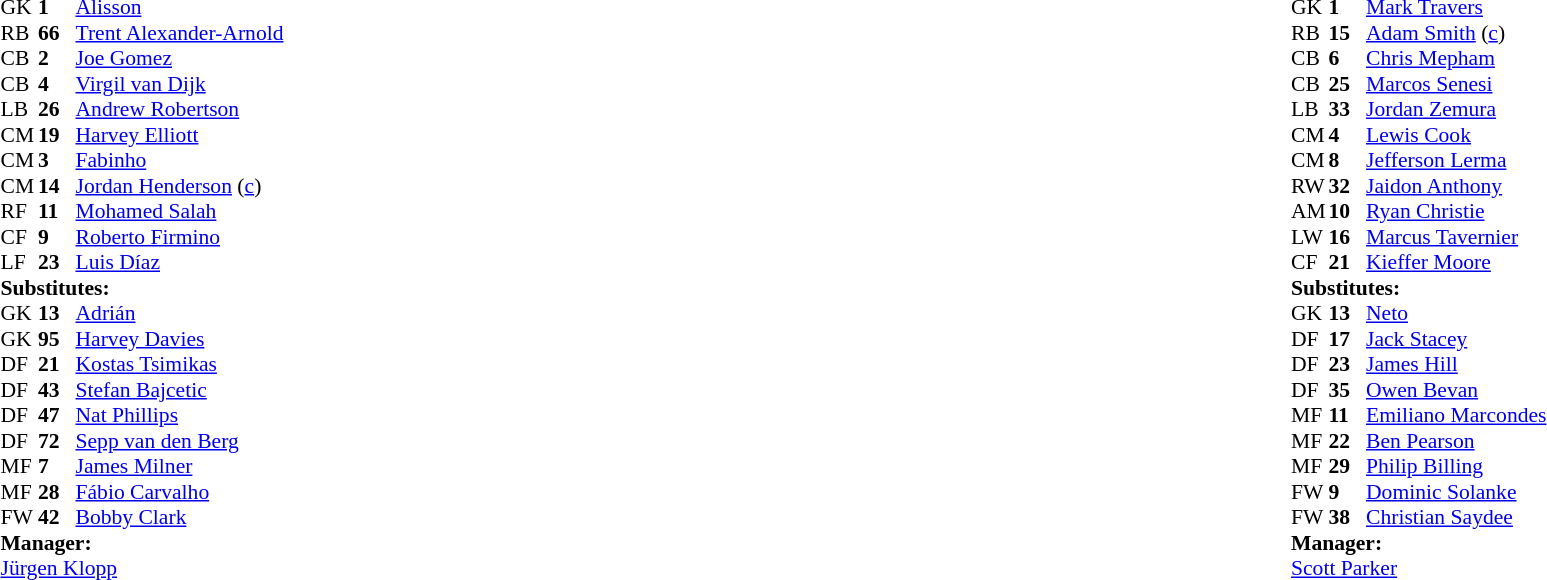<table width=100%>
<tr>
<td valign="top" width="50%"><br><table style=font-size:90% cellspacing=0 cellpadding=0>
<tr>
<th width=25></th>
<th width=25></th>
</tr>
<tr>
<td>GK</td>
<td><strong>1</strong></td>
<td> <a href='#'>Alisson</a></td>
</tr>
<tr>
<td>RB</td>
<td><strong>66</strong></td>
<td> <a href='#'>Trent Alexander-Arnold</a></td>
<td></td>
<td></td>
</tr>
<tr>
<td>CB</td>
<td><strong>2</strong></td>
<td> <a href='#'>Joe Gomez</a></td>
</tr>
<tr>
<td>CB</td>
<td><strong>4</strong></td>
<td> <a href='#'>Virgil van Dijk</a></td>
</tr>
<tr>
<td>LB</td>
<td><strong>26</strong></td>
<td> <a href='#'>Andrew Robertson</a></td>
<td></td>
<td></td>
</tr>
<tr>
<td>CM</td>
<td><strong>19</strong></td>
<td> <a href='#'>Harvey Elliott</a></td>
<td></td>
<td></td>
</tr>
<tr>
<td>CM</td>
<td><strong>3</strong></td>
<td> <a href='#'>Fabinho</a></td>
</tr>
<tr>
<td>CM</td>
<td><strong>14</strong></td>
<td> <a href='#'>Jordan Henderson</a> (<a href='#'>c</a>)</td>
<td></td>
<td></td>
</tr>
<tr>
<td>RF</td>
<td><strong>11</strong></td>
<td> <a href='#'>Mohamed Salah</a></td>
</tr>
<tr>
<td>CF</td>
<td><strong>9</strong></td>
<td> <a href='#'>Roberto Firmino</a></td>
<td></td>
<td></td>
</tr>
<tr>
<td>LF</td>
<td><strong>23</strong></td>
<td> <a href='#'>Luis Díaz</a></td>
</tr>
<tr>
<td colspan=3><strong>Substitutes:</strong></td>
</tr>
<tr>
<td>GK</td>
<td><strong>13</strong></td>
<td> <a href='#'>Adrián</a></td>
</tr>
<tr>
<td>GK</td>
<td><strong>95</strong></td>
<td> <a href='#'>Harvey Davies</a></td>
</tr>
<tr>
<td>DF</td>
<td><strong>21</strong></td>
<td> <a href='#'>Kostas Tsimikas</a></td>
<td></td>
<td></td>
</tr>
<tr>
<td>DF</td>
<td><strong>43</strong></td>
<td> <a href='#'>Stefan Bajcetic</a></td>
<td></td>
<td></td>
</tr>
<tr>
<td>DF</td>
<td><strong>47</strong></td>
<td> <a href='#'>Nat Phillips</a></td>
</tr>
<tr>
<td>DF</td>
<td><strong>72</strong></td>
<td> <a href='#'>Sepp van den Berg</a></td>
</tr>
<tr>
<td>MF</td>
<td><strong>7</strong></td>
<td> <a href='#'>James Milner</a></td>
<td></td>
<td></td>
</tr>
<tr>
<td>MF</td>
<td><strong>28</strong></td>
<td> <a href='#'>Fábio Carvalho</a></td>
<td></td>
<td></td>
</tr>
<tr>
<td>FW</td>
<td><strong>42</strong></td>
<td> <a href='#'>Bobby Clark</a></td>
<td></td>
<td></td>
</tr>
<tr>
<td colspan=3><strong>Manager:</strong></td>
</tr>
<tr>
<td colspan=4> <a href='#'>Jürgen Klopp</a></td>
</tr>
</table>
</td>
<td valign="top"></td>
<td valign="top" width="50%"><br><table style="font-size: 90%" cellspacing="0" cellpadding="0" align=center>
<tr>
<th width=25></th>
<th width=25></th>
</tr>
<tr>
<td>GK</td>
<td><strong>1</strong></td>
<td> <a href='#'>Mark Travers</a></td>
</tr>
<tr>
<td>RB</td>
<td><strong>15</strong></td>
<td> <a href='#'>Adam Smith</a> (<a href='#'>c</a>)</td>
<td></td>
<td></td>
</tr>
<tr>
<td>CB</td>
<td><strong>6</strong></td>
<td> <a href='#'>Chris Mepham</a></td>
<td></td>
<td></td>
</tr>
<tr>
<td>CB</td>
<td><strong>25</strong></td>
<td> <a href='#'>Marcos Senesi</a></td>
</tr>
<tr>
<td>LB</td>
<td><strong>33</strong></td>
<td> <a href='#'>Jordan Zemura</a></td>
</tr>
<tr>
<td>CM</td>
<td><strong>4</strong></td>
<td> <a href='#'>Lewis Cook</a></td>
<td></td>
<td></td>
</tr>
<tr>
<td>CM</td>
<td><strong>8</strong></td>
<td> <a href='#'>Jefferson Lerma</a></td>
</tr>
<tr>
<td>RW</td>
<td><strong>32</strong></td>
<td> <a href='#'>Jaidon Anthony</a></td>
</tr>
<tr>
<td>AM</td>
<td><strong>10</strong></td>
<td> <a href='#'>Ryan Christie</a></td>
<td></td>
<td></td>
</tr>
<tr>
<td>LW</td>
<td><strong>16</strong></td>
<td> <a href='#'>Marcus Tavernier</a></td>
</tr>
<tr>
<td>CF</td>
<td><strong>21</strong></td>
<td> <a href='#'>Kieffer Moore</a></td>
</tr>
<tr>
<td colspan=3><strong>Substitutes:</strong></td>
</tr>
<tr>
<td>GK</td>
<td><strong>13</strong></td>
<td> <a href='#'>Neto</a></td>
</tr>
<tr>
<td>DF</td>
<td><strong>17</strong></td>
<td> <a href='#'>Jack Stacey</a></td>
</tr>
<tr>
<td>DF</td>
<td><strong>23</strong></td>
<td> <a href='#'>James Hill</a></td>
</tr>
<tr>
<td>DF</td>
<td><strong>35</strong></td>
<td> <a href='#'>Owen Bevan</a></td>
<td></td>
<td></td>
</tr>
<tr>
<td>MF</td>
<td><strong>11</strong></td>
<td> <a href='#'>Emiliano Marcondes</a></td>
<td></td>
<td></td>
<td></td>
</tr>
<tr>
<td>MF</td>
<td><strong>22</strong></td>
<td> <a href='#'>Ben Pearson</a></td>
<td></td>
<td></td>
<td></td>
</tr>
<tr>
<td>MF</td>
<td><strong>29</strong></td>
<td> <a href='#'>Philip Billing</a></td>
<td></td>
<td></td>
</tr>
<tr>
<td>FW</td>
<td><strong>9</strong></td>
<td> <a href='#'>Dominic Solanke</a></td>
<td></td>
<td></td>
</tr>
<tr>
<td>FW</td>
<td><strong>38</strong></td>
<td> <a href='#'>Christian Saydee</a></td>
</tr>
<tr>
<td colspan=3><strong>Manager:</strong></td>
</tr>
<tr>
<td colspan=4> <a href='#'>Scott Parker</a></td>
</tr>
</table>
</td>
</tr>
</table>
